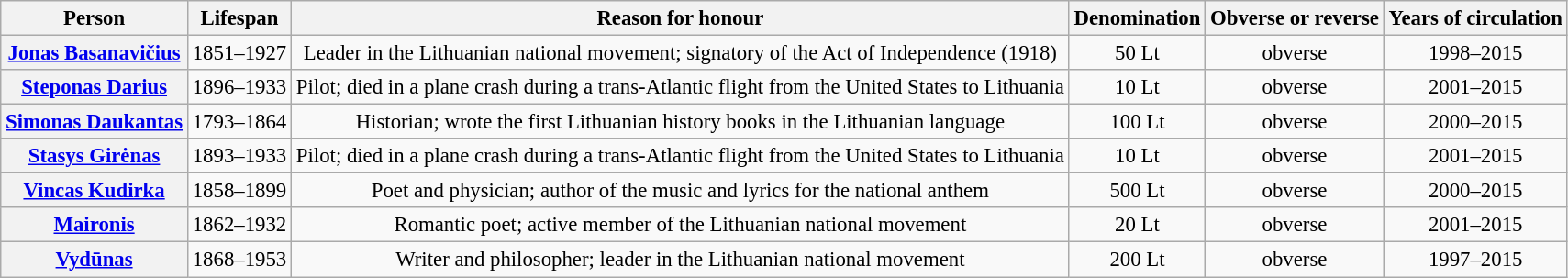<table class="wikitable" style="font-size:95%; text-align:center;">
<tr>
<th>Person</th>
<th>Lifespan</th>
<th>Reason for honour</th>
<th>Denomination</th>
<th>Obverse or reverse</th>
<th>Years of circulation</th>
</tr>
<tr>
<th><a href='#'>Jonas Basanavičius</a></th>
<td>1851–1927</td>
<td>Leader in the Lithuanian national movement; signatory of the Act of Independence (1918)</td>
<td>50 Lt</td>
<td>obverse</td>
<td>1998–2015</td>
</tr>
<tr>
<th><a href='#'>Steponas Darius</a></th>
<td>1896–1933</td>
<td>Pilot; died in a plane crash during a trans-Atlantic flight from the United States to Lithuania</td>
<td>10 Lt</td>
<td>obverse</td>
<td>2001–2015</td>
</tr>
<tr>
<th><a href='#'>Simonas Daukantas</a></th>
<td>1793–1864</td>
<td>Historian; wrote the first Lithuanian history books in the Lithuanian language</td>
<td>100 Lt</td>
<td>obverse</td>
<td>2000–2015</td>
</tr>
<tr>
<th><a href='#'>Stasys Girėnas</a></th>
<td>1893–1933</td>
<td>Pilot; died in a plane crash during a trans-Atlantic flight from the United States to Lithuania</td>
<td>10 Lt</td>
<td>obverse</td>
<td>2001–2015</td>
</tr>
<tr>
<th><a href='#'>Vincas Kudirka</a></th>
<td>1858–1899</td>
<td>Poet and physician; author of the music and lyrics for the national anthem</td>
<td>500 Lt</td>
<td>obverse</td>
<td>2000–2015</td>
</tr>
<tr>
<th><a href='#'>Maironis</a></th>
<td>1862–1932</td>
<td>Romantic poet; active member of the Lithuanian national movement</td>
<td>20 Lt</td>
<td>obverse</td>
<td>2001–2015</td>
</tr>
<tr>
<th><a href='#'>Vydūnas</a></th>
<td>1868–1953</td>
<td>Writer and philosopher; leader in the Lithuanian national movement</td>
<td>200 Lt</td>
<td>obverse</td>
<td>1997–2015</td>
</tr>
</table>
